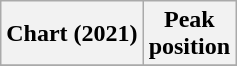<table class="wikitable sortable plainrowheaders" style="text-align:center">
<tr>
<th scope="col">Chart (2021)</th>
<th scope="col">Peak<br>position</th>
</tr>
<tr>
</tr>
</table>
